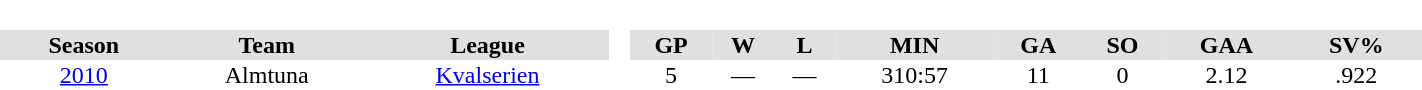<table BORDER="0" CELLPADDING="1" CELLSPACING="0" width="75%" style="text-align:center">
<tr ALIGN="center" bgcolor="#e0e0e0">
<th colspan="3" bgcolor="#ffffff"> </th>
<th rowspan="99" bgcolor="#ffffff"> </th>
</tr>
<tr ALIGN="center" bgcolor="#e0e0e0">
<th>Season</th>
<th>Team</th>
<th>League</th>
<th>GP</th>
<th>W</th>
<th>L</th>
<th>MIN</th>
<th>GA</th>
<th>SO</th>
<th>GAA</th>
<th>SV%</th>
</tr>
<tr>
<td><a href='#'>2010</a></td>
<td>Almtuna</td>
<td><a href='#'>Kvalserien</a></td>
<td>5</td>
<td>—</td>
<td>—</td>
<td>310:57</td>
<td>11</td>
<td>0</td>
<td>2.12</td>
<td>.922</td>
</tr>
</table>
